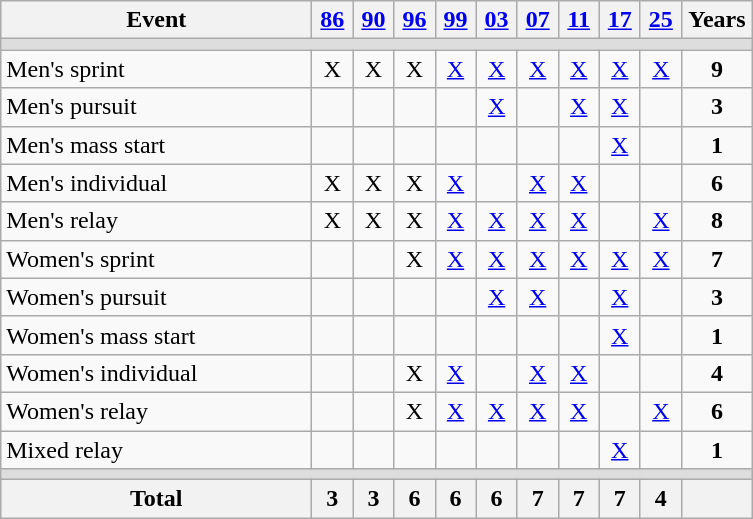<table class="wikitable" style="text-align:center">
<tr>
<th width=200>Event</th>
<th width=20><a href='#'>86</a></th>
<th width=20><a href='#'>90</a></th>
<th width=20><a href='#'>96</a></th>
<th width=20><a href='#'>99</a></th>
<th width=20><a href='#'>03</a></th>
<th width=20><a href='#'>07</a></th>
<th width=20><a href='#'>11</a></th>
<th width=20><a href='#'>17</a></th>
<th width=20><a href='#'>25</a></th>
<th width=40>Years</th>
</tr>
<tr bgcolor=#DDDDDD>
<td colspan=11></td>
</tr>
<tr>
<td align=left>Men's sprint</td>
<td>X</td>
<td>X</td>
<td>X</td>
<td><a href='#'>X</a></td>
<td><a href='#'>X</a></td>
<td><a href='#'>X</a></td>
<td><a href='#'>X</a></td>
<td><a href='#'>X</a></td>
<td><a href='#'>X</a></td>
<td><strong>9</strong></td>
</tr>
<tr>
<td align=left>Men's pursuit</td>
<td></td>
<td></td>
<td></td>
<td></td>
<td><a href='#'>X</a></td>
<td></td>
<td><a href='#'>X</a></td>
<td><a href='#'>X</a></td>
<td></td>
<td><strong>3</strong></td>
</tr>
<tr>
<td align=left>Men's mass start</td>
<td></td>
<td></td>
<td></td>
<td></td>
<td></td>
<td></td>
<td></td>
<td><a href='#'>X</a></td>
<td></td>
<td><strong>1</strong></td>
</tr>
<tr>
<td align=left>Men's individual</td>
<td>X</td>
<td>X</td>
<td>X</td>
<td><a href='#'>X</a></td>
<td></td>
<td><a href='#'>X</a></td>
<td><a href='#'>X</a></td>
<td></td>
<td></td>
<td><strong>6</strong></td>
</tr>
<tr>
<td align=left>Men's relay</td>
<td>X</td>
<td>X</td>
<td>X</td>
<td><a href='#'>X</a></td>
<td><a href='#'>X</a></td>
<td><a href='#'>X</a></td>
<td><a href='#'>X</a></td>
<td></td>
<td><a href='#'>X</a></td>
<td><strong>8</strong></td>
</tr>
<tr>
<td align=left>Women's sprint</td>
<td></td>
<td></td>
<td>X</td>
<td><a href='#'>X</a></td>
<td><a href='#'>X</a></td>
<td><a href='#'>X</a></td>
<td><a href='#'>X</a></td>
<td><a href='#'>X</a></td>
<td><a href='#'>X</a></td>
<td><strong>7</strong></td>
</tr>
<tr>
<td align=left>Women's pursuit</td>
<td></td>
<td></td>
<td></td>
<td></td>
<td><a href='#'>X</a></td>
<td><a href='#'>X</a></td>
<td></td>
<td><a href='#'>X</a></td>
<td></td>
<td><strong>3</strong></td>
</tr>
<tr>
<td align=left>Women's mass start</td>
<td></td>
<td></td>
<td></td>
<td></td>
<td></td>
<td></td>
<td></td>
<td><a href='#'>X</a></td>
<td></td>
<td><strong>1</strong></td>
</tr>
<tr>
<td align=left>Women's individual</td>
<td></td>
<td></td>
<td>X</td>
<td><a href='#'>X</a></td>
<td></td>
<td><a href='#'>X</a></td>
<td><a href='#'>X</a></td>
<td></td>
<td></td>
<td><strong>4</strong></td>
</tr>
<tr>
<td align=left>Women's relay</td>
<td></td>
<td></td>
<td>X</td>
<td><a href='#'>X</a></td>
<td><a href='#'>X</a></td>
<td><a href='#'>X</a></td>
<td><a href='#'>X</a></td>
<td></td>
<td><a href='#'>X</a></td>
<td><strong>6</strong></td>
</tr>
<tr>
<td align=left>Mixed relay</td>
<td></td>
<td></td>
<td></td>
<td></td>
<td></td>
<td></td>
<td></td>
<td><a href='#'>X</a></td>
<td></td>
<td><strong>1</strong></td>
</tr>
<tr bgcolor=#DDDDDD>
<td colspan=11></td>
</tr>
<tr>
<th>Total</th>
<th>3</th>
<th>3</th>
<th>6</th>
<th>6</th>
<th>6</th>
<th>7</th>
<th>7</th>
<th>7</th>
<th>4</th>
<th></th>
</tr>
</table>
